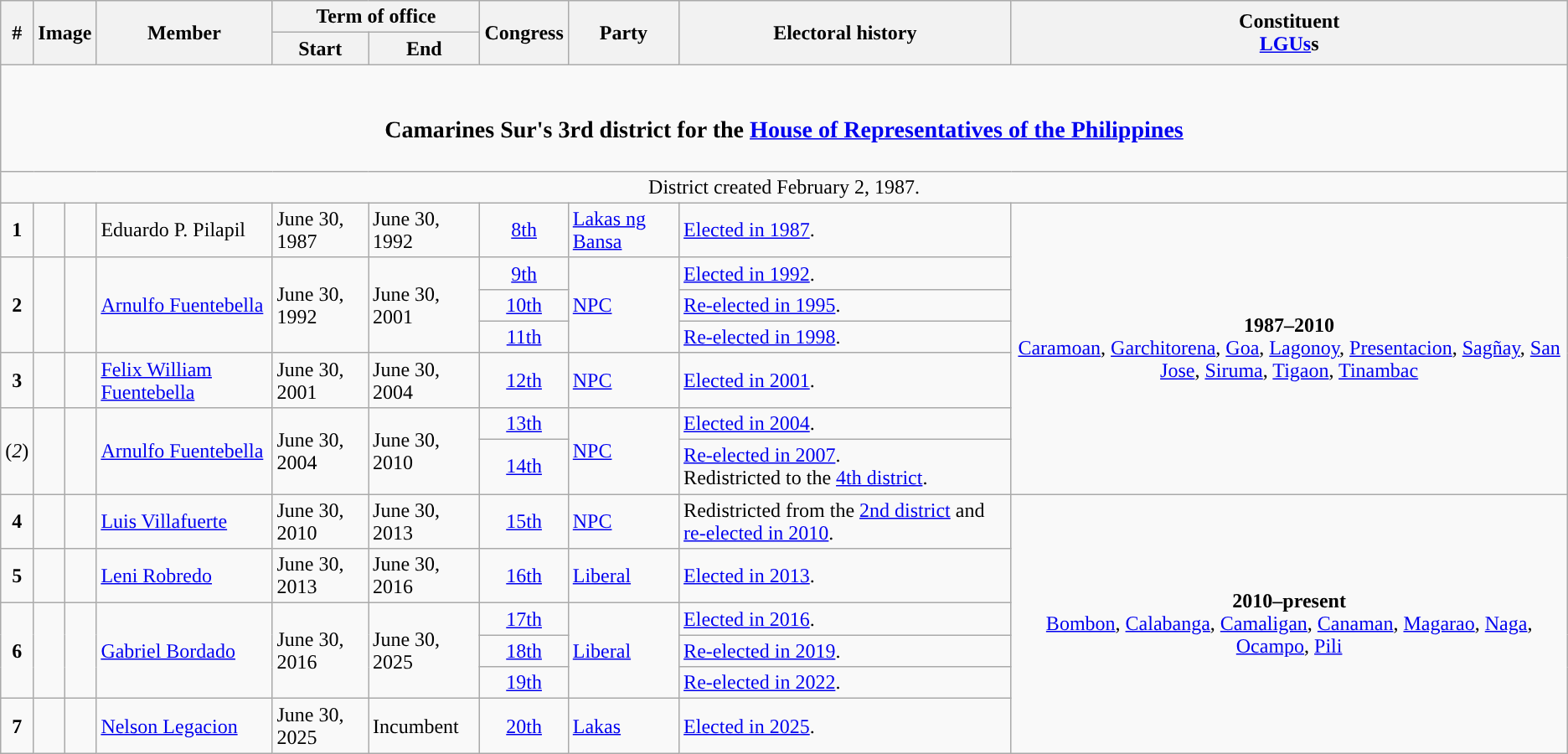<table class=wikitable>
<tr>
<th rowspan="2">#</th>
<th rowspan="2" colspan=2>Image</th>
<th rowspan="2">Member</th>
<th colspan=2>Term of office</th>
<th rowspan="2">Congress</th>
<th rowspan="2">Party</th>
<th rowspan="2">Electoral history</th>
<th rowspan="2">Constituent<br><a href='#'>LGUs</a>s</th>
</tr>
<tr>
<th>Start</th>
<th>End</th>
</tr>
<tr>
<td colspan="10" style="text-align:center;"><br><h3>Camarines Sur's 3rd district for the <a href='#'>House of Representatives of the Philippines</a></h3></td>
</tr>
<tr>
<td colspan="10" style="text-align:center;">District created February 2, 1987.</td>
</tr>
<tr>
<td style="text-align:center;"><strong>1</strong></td>
<td style="color:inherit;background:"></td>
<td></td>
<td>Eduardo P. Pilapil</td>
<td>June 30, 1987</td>
<td>June 30, 1992</td>
<td style="text-align:center;"><a href='#'>8th</a></td>
<td><a href='#'>Lakas ng Bansa</a></td>
<td><a href='#'>Elected in 1987</a>.</td>
<td rowspan="7" style="text-align:center;"><strong>1987–2010</strong><br><a href='#'>Caramoan</a>, <a href='#'>Garchitorena</a>, <a href='#'>Goa</a>, <a href='#'>Lagonoy</a>, <a href='#'>Presentacion</a>, <a href='#'>Sagñay</a>, <a href='#'>San Jose</a>, <a href='#'>Siruma</a>, <a href='#'>Tigaon</a>, <a href='#'>Tinambac</a></td>
</tr>
<tr>
<td rowspan="3" style="text-align:center;"><strong>2</strong></td>
<td rowspan="3" style="color:inherit;background:"></td>
<td rowspan="3"></td>
<td rowspan="3"><a href='#'>Arnulfo Fuentebella</a></td>
<td rowspan="3">June 30, 1992</td>
<td rowspan="3">June 30, 2001</td>
<td style="text-align:center;"><a href='#'>9th</a></td>
<td rowspan="3"><a href='#'>NPC</a></td>
<td><a href='#'>Elected in 1992</a>.</td>
</tr>
<tr>
<td style="text-align:center;"><a href='#'>10th</a></td>
<td><a href='#'>Re-elected in 1995</a>.</td>
</tr>
<tr>
<td style="text-align:center;"><a href='#'>11th</a></td>
<td><a href='#'>Re-elected in 1998</a>.</td>
</tr>
<tr>
<td style="text-align:center;"><strong>3</strong></td>
<td style="color:inherit;background:"></td>
<td></td>
<td><a href='#'>Felix William Fuentebella</a></td>
<td>June 30, 2001</td>
<td>June 30, 2004</td>
<td style="text-align:center;"><a href='#'>12th</a></td>
<td><a href='#'>NPC</a></td>
<td><a href='#'>Elected in 2001</a>.</td>
</tr>
<tr>
<td rowspan="2" style="text-align:center;">(<em>2</em>)</td>
<td rowspan="2" style="color:inherit;background:"></td>
<td rowspan="2"></td>
<td rowspan="2"><a href='#'>Arnulfo Fuentebella</a></td>
<td rowspan="2">June 30, 2004</td>
<td rowspan="2">June 30, 2010</td>
<td style="text-align:center;"><a href='#'>13th</a></td>
<td rowspan="2"><a href='#'>NPC</a></td>
<td><a href='#'>Elected in 2004</a>.</td>
</tr>
<tr>
<td style="text-align:center;"><a href='#'>14th</a></td>
<td><a href='#'>Re-elected in 2007</a>.<br>Redistricted to the <a href='#'>4th district</a>.</td>
</tr>
<tr>
<td style="text-align:center;"><strong>4</strong></td>
<td style="color:inherit;background:"></td>
<td></td>
<td><a href='#'>Luis Villafuerte</a></td>
<td>June 30, 2010</td>
<td>June 30, 2013</td>
<td style="text-align:center;"><a href='#'>15th</a></td>
<td><a href='#'>NPC</a></td>
<td>Redistricted from the <a href='#'>2nd district</a> and <a href='#'>re-elected in 2010</a>.</td>
<td rowspan="6" style="text-align:center;"><strong>2010–present</strong><br><a href='#'>Bombon</a>, <a href='#'>Calabanga</a>, <a href='#'>Camaligan</a>, <a href='#'>Canaman</a>, <a href='#'>Magarao</a>, <a href='#'>Naga</a>, <a href='#'>Ocampo</a>, <a href='#'>Pili</a></td>
</tr>
<tr>
<td style="text-align:center;"><strong>5</strong></td>
<td style="color:inherit;background:"></td>
<td></td>
<td><a href='#'>Leni Robredo</a></td>
<td>June 30, 2013</td>
<td>June 30, 2016</td>
<td style="text-align:center;"><a href='#'>16th</a></td>
<td><a href='#'>Liberal</a></td>
<td><a href='#'>Elected in 2013</a>.</td>
</tr>
<tr>
<td rowspan="3" style="text-align:center;"><strong>6</strong></td>
<td rowspan="3" style="color:inherit;background:"></td>
<td rowspan="3"></td>
<td rowspan="3"><a href='#'>Gabriel Bordado</a></td>
<td rowspan="3">June 30, 2016</td>
<td rowspan="3">June 30, 2025</td>
<td style="text-align:center;"><a href='#'>17th</a></td>
<td rowspan="3"><a href='#'>Liberal</a></td>
<td><a href='#'>Elected in 2016</a>.</td>
</tr>
<tr>
<td style="text-align:center;"><a href='#'>18th</a></td>
<td><a href='#'>Re-elected in 2019</a>.</td>
</tr>
<tr>
<td style="text-align:center;"><a href='#'>19th</a></td>
<td><a href='#'>Re-elected in 2022</a>.</td>
</tr>
<tr>
<td style="text-align:center;"><strong>7</strong></td>
<td style="color:inherit;background:"></td>
<td></td>
<td><a href='#'>Nelson Legacion</a></td>
<td>June 30, 2025</td>
<td>Incumbent</td>
<td style="text-align:center;"><a href='#'>20th</a></td>
<td><a href='#'>Lakas</a></td>
<td><a href='#'>Elected in 2025</a>.</td>
</tr>
</table>
